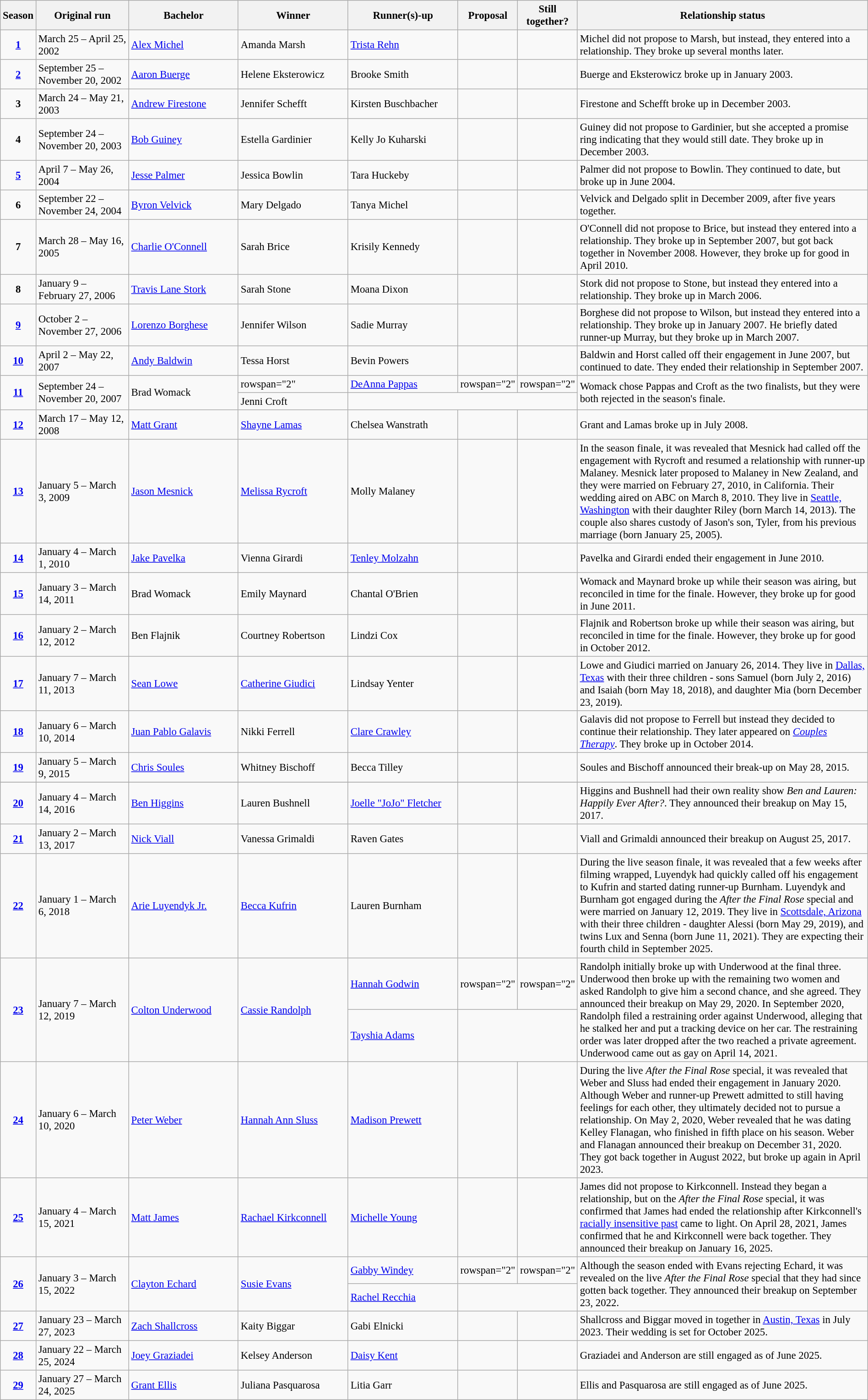<table class="wikitable plainrowheaders" style="font-size:95%; width:100%;">
<tr>
<th scope="col" width=2%>Season</th>
<th scope="col" width=11%>Original run</th>
<th scope="col" width=13%>Bachelor</th>
<th scope="col" width=13%>Winner</th>
<th scope="col" width=13%>Runner(s)-up</th>
<th scope="col" width=3%>Proposal</th>
<th scope="col" width=5%>Still together?</th>
<th scope="col" width=35%>Relationship status</th>
</tr>
<tr>
<td style="text-align:center;"><strong><a href='#'>1</a></strong></td>
<td>March 25 – April 25, 2002</td>
<td><a href='#'>Alex Michel</a></td>
<td>Amanda Marsh</td>
<td><a href='#'>Trista Rehn</a></td>
<td></td>
<td></td>
<td>Michel did not propose to Marsh, but instead, they entered into a relationship. They broke up several months later.</td>
</tr>
<tr>
<td style="text-align:center;"><strong><a href='#'>2</a></strong></td>
<td>September 25 – November 20, 2002</td>
<td><a href='#'>Aaron Buerge</a></td>
<td>Helene Eksterowicz</td>
<td>Brooke Smith</td>
<td></td>
<td></td>
<td>Buerge and Eksterowicz broke up in January 2003.</td>
</tr>
<tr>
<td style="text-align:center;"><strong>3</strong></td>
<td>March 24 – May 21, 2003</td>
<td><a href='#'>Andrew Firestone</a></td>
<td>Jennifer Schefft</td>
<td>Kirsten Buschbacher</td>
<td></td>
<td></td>
<td>Firestone and Schefft broke up in December 2003.</td>
</tr>
<tr>
<td style="text-align:center;"><strong>4</strong></td>
<td>September 24 – November 20, 2003</td>
<td><a href='#'>Bob Guiney</a></td>
<td>Estella Gardinier</td>
<td>Kelly Jo Kuharski</td>
<td></td>
<td></td>
<td>Guiney did not propose to Gardinier, but she accepted a promise ring indicating that they would still date. They broke up in December 2003.</td>
</tr>
<tr>
<td style="text-align:center;"><strong><a href='#'>5</a></strong></td>
<td>April 7 – May 26, 2004</td>
<td><a href='#'>Jesse Palmer</a></td>
<td>Jessica Bowlin</td>
<td>Tara Huckeby</td>
<td></td>
<td></td>
<td>Palmer did not propose to Bowlin. They continued to date, but broke up in June 2004.</td>
</tr>
<tr>
<td style="text-align:center;"><strong>6</strong></td>
<td>September 22 – November 24, 2004</td>
<td><a href='#'>Byron Velvick</a></td>
<td>Mary Delgado</td>
<td>Tanya Michel</td>
<td></td>
<td></td>
<td>Velvick and Delgado split in December 2009, after five years together.</td>
</tr>
<tr>
<td style="text-align:center;"><strong>7</strong></td>
<td>March 28 – May 16, 2005</td>
<td><a href='#'>Charlie O'Connell</a></td>
<td>Sarah Brice</td>
<td>Krisily Kennedy</td>
<td></td>
<td></td>
<td>O'Connell did not propose to Brice, but instead they entered into a relationship. They broke up in September 2007, but got back together in November 2008. However, they broke up for good in April 2010.</td>
</tr>
<tr>
<td style="text-align:center;"><strong>8</strong></td>
<td>January 9 – February 27, 2006</td>
<td><a href='#'>Travis Lane Stork</a></td>
<td>Sarah Stone</td>
<td>Moana Dixon</td>
<td></td>
<td></td>
<td>Stork did not propose to Stone, but instead they entered into a relationship. They broke up in March 2006.</td>
</tr>
<tr>
<td style="text-align:center;"><strong><a href='#'>9</a></strong></td>
<td>October 2 – November 27, 2006</td>
<td><a href='#'>Lorenzo Borghese</a></td>
<td>Jennifer Wilson</td>
<td>Sadie Murray</td>
<td></td>
<td></td>
<td>Borghese did not propose to Wilson, but instead they entered into a relationship. They broke up in January 2007. He briefly dated runner-up Murray, but they broke up in March 2007.</td>
</tr>
<tr>
<td style="text-align:center;"><strong><a href='#'>10</a></strong></td>
<td>April 2 – May 22, 2007</td>
<td><a href='#'>Andy Baldwin</a></td>
<td>Tessa Horst</td>
<td>Bevin Powers</td>
<td></td>
<td></td>
<td>Baldwin and Horst called off their engagement in June 2007, but continued to date. They ended their relationship in September 2007.</td>
</tr>
<tr>
<td rowspan="2" style="text-align:center;"><strong><a href='#'>11</a></strong></td>
<td rowspan="2">September 24 – November 20, 2007</td>
<td rowspan="2">Brad Womack</td>
<td>rowspan="2" </td>
<td><a href='#'>DeAnna Pappas</a></td>
<td>rowspan="2" </td>
<td>rowspan="2" </td>
<td rowspan="2">Womack chose Pappas and Croft as the two finalists, but they were both rejected in the season's finale.</td>
</tr>
<tr>
<td>Jenni Croft</td>
</tr>
<tr>
<td style="text-align:center;"><strong><a href='#'>12</a></strong></td>
<td>March 17 – May 12, 2008</td>
<td><a href='#'>Matt Grant</a></td>
<td><a href='#'>Shayne Lamas</a></td>
<td>Chelsea Wanstrath</td>
<td></td>
<td></td>
<td>Grant and Lamas broke up in July 2008.</td>
</tr>
<tr>
<td style="text-align:center;"><strong><a href='#'>13</a></strong></td>
<td>January 5 – March 3, 2009</td>
<td><a href='#'>Jason Mesnick</a></td>
<td><a href='#'>Melissa Rycroft</a></td>
<td>Molly Malaney</td>
<td></td>
<td></td>
<td>In the season finale, it was revealed that Mesnick had called off the engagement with Rycroft and resumed a relationship with runner-up Malaney. Mesnick later proposed to Malaney in New Zealand, and they were married on February 27, 2010, in California. Their wedding aired on ABC on March 8, 2010. They live in <a href='#'>Seattle, Washington</a> with their daughter Riley (born March 14, 2013). The couple also shares custody of Jason's son, Tyler, from his previous marriage (born January 25, 2005).</td>
</tr>
<tr>
<td style="text-align:center;"><strong><a href='#'>14</a></strong></td>
<td>January 4 – March 1, 2010</td>
<td><a href='#'>Jake Pavelka</a></td>
<td>Vienna Girardi</td>
<td><a href='#'>Tenley Molzahn</a></td>
<td></td>
<td></td>
<td>Pavelka and Girardi ended their engagement in June 2010.</td>
</tr>
<tr>
<td style="text-align:center;"><strong><a href='#'>15</a></strong></td>
<td>January 3 – March 14, 2011</td>
<td>Brad Womack</td>
<td>Emily Maynard</td>
<td>Chantal O'Brien</td>
<td></td>
<td></td>
<td>Womack and Maynard broke up while their season was airing, but reconciled in time for the finale. However, they broke up for good in June 2011.</td>
</tr>
<tr>
<td style="text-align:center;"><strong><a href='#'>16</a></strong></td>
<td>January 2 – March 12, 2012</td>
<td>Ben Flajnik</td>
<td>Courtney Robertson</td>
<td>Lindzi Cox</td>
<td></td>
<td></td>
<td>Flajnik and Robertson broke up while their season was airing, but reconciled in time for the finale. However, they broke up for good in October 2012.</td>
</tr>
<tr>
<td style="text-align:center;"><strong><a href='#'>17</a></strong></td>
<td>January 7 – March 11, 2013</td>
<td><a href='#'>Sean Lowe</a></td>
<td><a href='#'>Catherine Giudici</a></td>
<td>Lindsay Yenter</td>
<td></td>
<td></td>
<td>Lowe and Giudici married on January 26, 2014. They live in <a href='#'>Dallas, Texas</a> with their three children - sons Samuel (born July 2, 2016) and Isaiah (born May 18, 2018), and daughter Mia (born December 23, 2019).</td>
</tr>
<tr>
<td style="text-align:center;"><strong><a href='#'>18</a></strong></td>
<td>January 6 – March 10, 2014</td>
<td><a href='#'>Juan Pablo Galavis</a></td>
<td>Nikki Ferrell</td>
<td><a href='#'>Clare Crawley</a></td>
<td></td>
<td></td>
<td>Galavis did not propose to Ferrell but instead they decided to continue their relationship. They later appeared on <em><a href='#'>Couples Therapy</a></em>. They broke up in October 2014.</td>
</tr>
<tr>
<td style="text-align:center;"><strong><a href='#'>19</a></strong></td>
<td>January 5 – March 9, 2015</td>
<td><a href='#'>Chris Soules</a></td>
<td>Whitney Bischoff</td>
<td>Becca Tilley</td>
<td></td>
<td></td>
<td>Soules and Bischoff announced their break-up on May 28, 2015.</td>
</tr>
<tr>
</tr>
<tr>
<td style="text-align:center;"><strong><a href='#'>20</a></strong></td>
<td>January 4 – March 14, 2016</td>
<td><a href='#'>Ben Higgins</a></td>
<td>Lauren Bushnell</td>
<td><a href='#'>Joelle "JoJo" Fletcher</a></td>
<td></td>
<td></td>
<td>Higgins and Bushnell had their own reality show <em>Ben and Lauren: Happily Ever After?</em>. They announced their breakup on May 15, 2017.</td>
</tr>
<tr>
<td style="text-align:center;"><strong><a href='#'>21</a></strong></td>
<td>January 2 – March 13, 2017</td>
<td><a href='#'>Nick Viall</a></td>
<td>Vanessa Grimaldi</td>
<td>Raven Gates</td>
<td></td>
<td></td>
<td>Viall and Grimaldi announced their breakup on August 25, 2017.</td>
</tr>
<tr>
<td style="text-align:center;"><strong><a href='#'>22</a></strong></td>
<td>January 1 – March 6, 2018</td>
<td><a href='#'>Arie Luyendyk Jr.</a></td>
<td><a href='#'>Becca Kufrin</a></td>
<td>Lauren Burnham</td>
<td></td>
<td></td>
<td>During the live season finale, it was revealed that a few weeks after filming wrapped, Luyendyk had quickly called off his engagement to Kufrin and started dating runner-up Burnham. Luyendyk and Burnham got engaged during the <em>After the Final Rose</em> special and were married on January 12, 2019. They live in <a href='#'>Scottsdale, Arizona</a> with their three children - daughter Alessi (born May 29, 2019), and twins Lux and Senna (born June 11, 2021). They are expecting their fourth child in September 2025.</td>
</tr>
<tr>
<td rowspan="2"style="text-align:center;"><strong><a href='#'>23</a></strong></td>
<td rowspan="2">January 7 – March 12, 2019</td>
<td rowspan="2"><a href='#'>Colton Underwood</a></td>
<td rowspan="2"><a href='#'>Cassie Randolph</a></td>
<td><a href='#'>Hannah Godwin</a></td>
<td>rowspan="2"</td>
<td>rowspan="2"</td>
<td rowspan="2">Randolph initially broke up with Underwood at the final three. Underwood then broke up with the remaining two women and asked Randolph to give him a second chance, and she agreed. They announced their breakup on May 29, 2020. In September 2020, Randolph filed a restraining order against Underwood, alleging that he stalked her and put a tracking device on her car. The restraining order was later dropped after the two reached a private agreement. Underwood came out as gay on April 14, 2021.</td>
</tr>
<tr>
<td><a href='#'>Tayshia Adams</a></td>
</tr>
<tr>
<td style="text-align:center;"><strong><a href='#'>24</a></strong></td>
<td>January 6 – March 10, 2020</td>
<td><a href='#'>Peter Weber</a></td>
<td><a href='#'>Hannah Ann Sluss</a></td>
<td><a href='#'>Madison Prewett</a></td>
<td></td>
<td></td>
<td>During the live <em>After the Final Rose</em> special, it was revealed that Weber and Sluss had ended their engagement in January 2020. Although Weber and runner-up Prewett admitted to still having feelings for each other, they ultimately decided not to pursue a relationship. On May 2, 2020, Weber revealed that he was dating Kelley Flanagan, who finished in fifth place on his season. Weber and Flanagan announced their breakup on December 31, 2020. They got back together in August 2022, but broke up again in April 2023.</td>
</tr>
<tr>
<td style="text-align:center;"><strong><a href='#'>25</a></strong></td>
<td>January 4 – March 15, 2021</td>
<td><a href='#'>Matt James</a></td>
<td><a href='#'>Rachael Kirkconnell</a></td>
<td><a href='#'>Michelle Young</a></td>
<td></td>
<td></td>
<td>James did not propose to Kirkconnell. Instead they began a relationship, but on the <em>After the Final Rose</em> special, it was confirmed that James had ended the relationship after Kirkconnell's <a href='#'>racially insensitive past</a> came to light. On April 28, 2021, James confirmed that he and Kirkconnell were back together. They announced their breakup on January 16, 2025.</td>
</tr>
<tr>
<td rowspan="2" style="text-align:center;"><strong><a href='#'>26</a></strong></td>
<td rowspan="2">January 3 – March 15, 2022</td>
<td rowspan="2"><a href='#'>Clayton Echard</a></td>
<td rowspan="2"><a href='#'>Susie Evans</a></td>
<td><a href='#'>Gabby Windey</a></td>
<td>rowspan="2" </td>
<td>rowspan="2" </td>
<td rowspan="2">Although the season ended with Evans rejecting Echard, it was revealed on the live <em>After the Final Rose</em> special that they had since gotten back together. They announced their breakup on September 23, 2022.</td>
</tr>
<tr>
<td><a href='#'>Rachel Recchia</a></td>
</tr>
<tr>
<td style="text-align:center;"><strong><a href='#'>27</a></strong></td>
<td>January 23 – March 27, 2023</td>
<td><a href='#'>Zach Shallcross</a></td>
<td>Kaity Biggar</td>
<td>Gabi Elnicki</td>
<td></td>
<td></td>
<td>Shallcross and Biggar moved in together in <a href='#'>Austin, Texas</a> in July 2023. Their wedding is set for October 2025.</td>
</tr>
<tr>
<td style="text-align:center;"><strong><a href='#'>28</a></strong></td>
<td>January 22 – March 25, 2024</td>
<td><a href='#'>Joey Graziadei</a></td>
<td>Kelsey Anderson</td>
<td><a href='#'>Daisy Kent</a></td>
<td></td>
<td></td>
<td>Graziadei and Anderson are still engaged as of June 2025.</td>
</tr>
<tr>
<td style="text-align:center;"><strong><a href='#'>29</a></strong></td>
<td>January 27 – March 24, 2025</td>
<td><a href='#'>Grant Ellis</a></td>
<td>Juliana Pasquarosa</td>
<td>Litia Garr</td>
<td></td>
<td></td>
<td>Ellis and Pasquarosa are still engaged as of June 2025.</td>
</tr>
</table>
